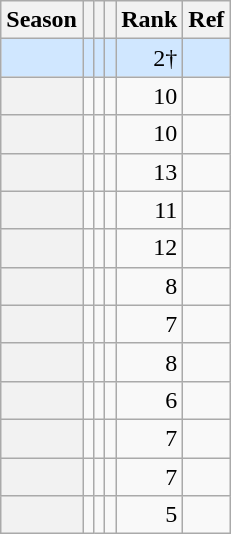<table class="wikitable plainrowheaders sortable">
<tr>
<th scope=col>Season</th>
<th scope=col></th>
<th scope=col></th>
<th scope=col></th>
<th scope=col>Rank</th>
<th scope=col class="unsortable">Ref</th>
</tr>
<tr>
<th scope=row align=right style="background-color: #D0E7FF"></th>
<td align=right style="background-color: #D0E7FF"></td>
<td align=right style="background-color: #D0E7FF"></td>
<td align=right style="background-color: #D0E7FF"></td>
<td align=right style="background-color: #D0E7FF">2†</td>
<td align=center style="background-color: #D0E7FF"></td>
</tr>
<tr>
<th scope=row align=right></th>
<td align=right></td>
<td align=right></td>
<td align=right></td>
<td align=right>10</td>
<td align=center></td>
</tr>
<tr>
<th scope=row align=right></th>
<td align=right></td>
<td align=right></td>
<td align=right></td>
<td align=right>10</td>
<td align=center></td>
</tr>
<tr>
<th scope=row align=right></th>
<td align=right></td>
<td align=right></td>
<td align=right></td>
<td align=right>13</td>
<td align=center></td>
</tr>
<tr>
<th scope=row align=right></th>
<td align=right></td>
<td align=right></td>
<td align=right></td>
<td align=right>11</td>
<td align=center></td>
</tr>
<tr>
<th scope=row align=right></th>
<td align=right></td>
<td align=right></td>
<td align=right></td>
<td align=right>12</td>
<td align=center></td>
</tr>
<tr>
<th scope=row align=right></th>
<td align=right></td>
<td align=right></td>
<td align=right></td>
<td align=right>8</td>
<td align=center></td>
</tr>
<tr>
<th scope=row align=right></th>
<td align=right></td>
<td align=right></td>
<td align=right></td>
<td align=right>7</td>
<td align=center></td>
</tr>
<tr>
<th scope=row align=right></th>
<td align=right></td>
<td align=right></td>
<td align=right></td>
<td align=right>8</td>
<td align=center></td>
</tr>
<tr>
<th scope=row align=right></th>
<td align=right></td>
<td align=right></td>
<td align=right></td>
<td align=right>6</td>
<td align=center></td>
</tr>
<tr>
<th scope=row align=right></th>
<td align=right></td>
<td align=right></td>
<td align=right></td>
<td align=right>7</td>
<td align=center></td>
</tr>
<tr>
<th scope=row align=right></th>
<td align=right></td>
<td align=right></td>
<td align=right></td>
<td align=right>7</td>
<td align=center></td>
</tr>
<tr>
<th scope=row align=right></th>
<td align=right></td>
<td align=right></td>
<td align=right></td>
<td align=right>5</td>
<td align=center></td>
</tr>
</table>
